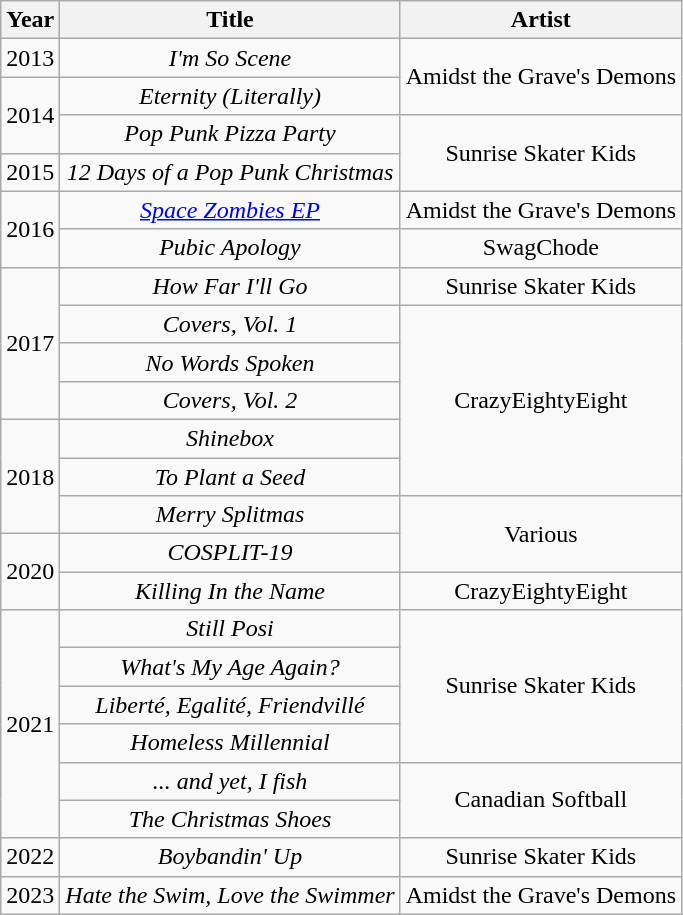<table class=wikitable style="text-align:center;">
<tr>
<th>Year</th>
<th>Title</th>
<th>Artist</th>
</tr>
<tr>
<td>2013</td>
<td><em>I'm So Scene</em></td>
<td rowspan="2">Amidst the Grave's Demons</td>
</tr>
<tr>
<td rowspan="2">2014</td>
<td><em>Eternity (Literally)</em></td>
</tr>
<tr>
<td><em>Pop Punk Pizza Party</em></td>
<td rowspan="2">Sunrise Skater Kids</td>
</tr>
<tr>
<td>2015</td>
<td><em>12 Days of a Pop Punk Christmas</em></td>
</tr>
<tr>
<td rowspan="2">2016</td>
<td><em><a href='#'>Space Zombies EP</a></em></td>
<td>Amidst the Grave's Demons</td>
</tr>
<tr>
<td><em>Pubic Apology</em></td>
<td>SwagChode</td>
</tr>
<tr>
<td rowspan="4">2017</td>
<td><em>How Far I'll Go</em></td>
<td>Sunrise Skater Kids</td>
</tr>
<tr>
<td><em>Covers, Vol. 1</em></td>
<td rowspan="5">CrazyEightyEight</td>
</tr>
<tr>
<td><em>No Words Spoken</em></td>
</tr>
<tr>
<td><em>Covers, Vol. 2</em></td>
</tr>
<tr>
<td rowspan="3">2018</td>
<td><em>Shinebox</em></td>
</tr>
<tr>
<td><em>To Plant a Seed</em></td>
</tr>
<tr>
<td><em>Merry Splitmas</em></td>
<td rowspan="2">Various</td>
</tr>
<tr>
<td rowspan="2">2020</td>
<td><em>COSPLIT-19</em></td>
</tr>
<tr>
<td><em>Killing In the Name</em></td>
<td>CrazyEightyEight</td>
</tr>
<tr>
<td rowspan="6">2021</td>
<td><em>Still Posi</em></td>
<td rowspan="4">Sunrise Skater Kids</td>
</tr>
<tr>
<td><em>What's My Age Again?</em></td>
</tr>
<tr>
<td><em>Liberté, Egalité, Friendvillé</em></td>
</tr>
<tr>
<td><em>Homeless Millennial</em></td>
</tr>
<tr>
<td><em>... and yet, I fish</em></td>
<td rowspan="2">Canadian Softball</td>
</tr>
<tr>
<td><em>The Christmas Shoes</em></td>
</tr>
<tr>
<td>2022</td>
<td><em>Boybandin' Up</em></td>
<td>Sunrise Skater Kids</td>
</tr>
<tr>
<td>2023</td>
<td><em>Hate the Swim, Love the Swimmer</em></td>
<td>Amidst the Grave's Demons</td>
</tr>
</table>
